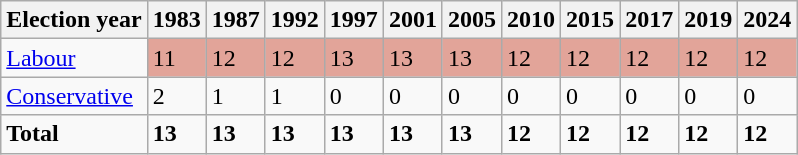<table class="wikitable">
<tr>
<th>Election year</th>
<th>1983</th>
<th>1987</th>
<th>1992</th>
<th>1997</th>
<th>2001</th>
<th>2005</th>
<th>2010</th>
<th>2015</th>
<th>2017</th>
<th>2019</th>
<th>2024</th>
</tr>
<tr>
<td><a href='#'>Labour</a></td>
<td style="background-color:#e2a499;">11</td>
<td style="background-color:#e2a499;">12</td>
<td style="background-color:#e2a499;">12</td>
<td style="background-color:#e2a499;">13</td>
<td style="background-color:#e2a499;">13</td>
<td style="background-color:#e2a499;">13</td>
<td style="background-color:#e2a499;">12</td>
<td style="background-color:#e2a499;">12</td>
<td style="background-color:#e2a499;">12</td>
<td style="background-color:#e2a499;">12</td>
<td style="background-color:#e2a499;">12</td>
</tr>
<tr>
<td><a href='#'>Conservative</a></td>
<td>2</td>
<td>1</td>
<td>1</td>
<td>0</td>
<td>0</td>
<td>0</td>
<td>0</td>
<td>0</td>
<td>0</td>
<td>0</td>
<td>0</td>
</tr>
<tr>
<td><strong>Total</strong></td>
<td><strong>13</strong></td>
<td><strong>13</strong></td>
<td><strong>13</strong></td>
<td><strong>13</strong></td>
<td><strong>13</strong></td>
<td><strong>13</strong></td>
<td><strong>12</strong></td>
<td><strong>12</strong></td>
<td><strong>12</strong></td>
<td><strong>12</strong></td>
<td><strong>12</strong></td>
</tr>
</table>
